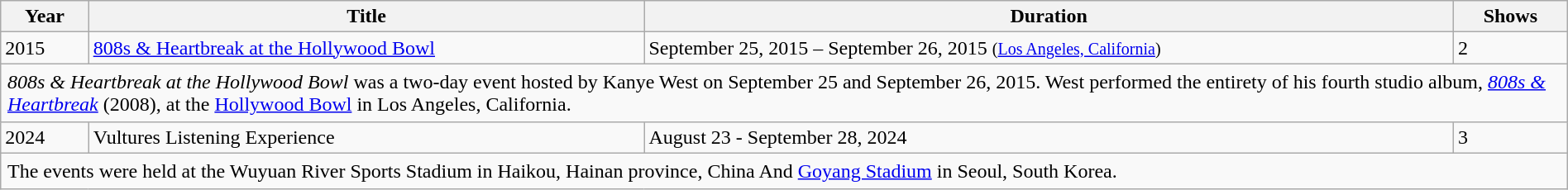<table class="wikitable" style="width:100%;">
<tr>
<th  style="width:20px; background:darkGrey;">Year</th>
<th  style="width:200px; background:darkGrey;">Title</th>
<th  style="width:200px; background:darkGrey;">Duration</th>
<th  style="width:20px; background:darkGrey;">Shows</th>
</tr>
<tr  style="text-align:center; background:#dcdcdc;">
<td>2015</td>
<td  style="background:#dcdcdc; text-align:center;"><a href='#'>808s & Heartbreak at the Hollywood Bowl</a></td>
<td  style="background:#dcdcdc; text-align:center;">September 25, 2015 – September 26, 2015 <small>(<a href='#'>Los Angeles, California</a>)</small></td>
<td  style="background:#dcdcdc; text-align:center;">2</td>
</tr>
<tr>
<td colspan="14" style="border-bottom-width:1px; padding:5px;"><em>808s & Heartbreak at the Hollywood Bowl</em> was a two-day event hosted by Kanye West on September 25 and September 26, 2015. West performed the entirety of his fourth studio album, <em><a href='#'>808s & Heartbreak</a></em> (2008), at the <a href='#'>Hollywood Bowl</a> in Los Angeles, California.</td>
</tr>
<tr>
<td>2024</td>
<td>Vultures Listening Experience</td>
<td>August 23 - September 28, 2024</td>
<td>3</td>
</tr>
<tr>
<td colspan="14" style="border-bottom-width:1px; padding:5px;">The events were held at the Wuyuan River Sports Stadium in Haikou, Hainan province, China  And <a href='#'>Goyang Stadium</a> in Seoul, South Korea.</td>
</tr>
</table>
